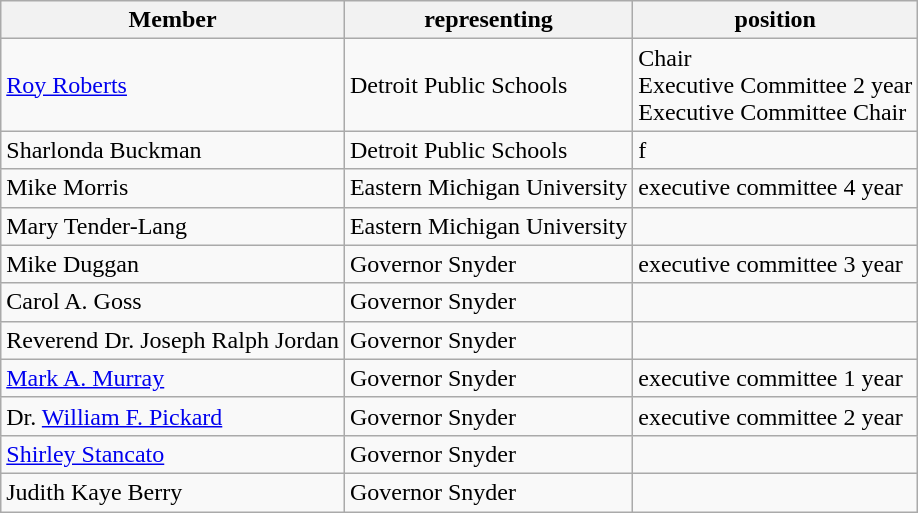<table class="wikitable sortable">
<tr>
<th>Member</th>
<th>representing</th>
<th>position</th>
</tr>
<tr>
<td><a href='#'>Roy Roberts</a></td>
<td>Detroit Public Schools</td>
<td>Chair<br>Executive Committee 2 year<br>Executive Committee Chair</td>
</tr>
<tr>
<td>Sharlonda Buckman</td>
<td>Detroit Public Schools</td>
<td>f</td>
</tr>
<tr>
<td>Mike Morris</td>
<td>Eastern Michigan University</td>
<td>executive committee 4 year</td>
</tr>
<tr>
<td>Mary Tender-Lang</td>
<td>Eastern Michigan University</td>
<td></td>
</tr>
<tr>
<td>Mike Duggan</td>
<td>Governor Snyder</td>
<td>executive committee 3 year</td>
</tr>
<tr>
<td>Carol A. Goss</td>
<td>Governor Snyder</td>
<td></td>
</tr>
<tr>
<td>Reverend Dr. Joseph Ralph Jordan</td>
<td>Governor Snyder</td>
<td></td>
</tr>
<tr>
<td><a href='#'>Mark A. Murray</a></td>
<td>Governor Snyder</td>
<td>executive committee 1 year</td>
</tr>
<tr>
<td>Dr. <a href='#'>William F. Pickard</a></td>
<td>Governor Snyder</td>
<td>executive committee 2 year</td>
</tr>
<tr>
<td><a href='#'>Shirley Stancato</a></td>
<td>Governor Snyder</td>
<td></td>
</tr>
<tr>
<td>Judith Kaye Berry</td>
<td>Governor Snyder</td>
<td></td>
</tr>
</table>
